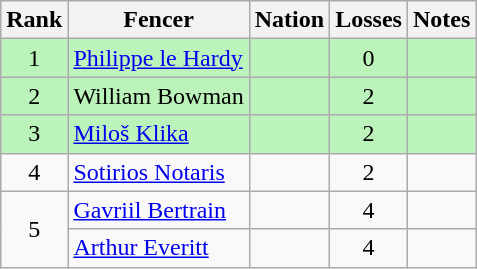<table class="wikitable sortable" style="text-align:center">
<tr>
<th>Rank</th>
<th>Fencer</th>
<th>Nation</th>
<th>Losses</th>
<th>Notes</th>
</tr>
<tr bgcolor=bbf3bb>
<td>1</td>
<td align=left><a href='#'>Philippe le Hardy</a></td>
<td align=left></td>
<td>0</td>
<td></td>
</tr>
<tr bgcolor=bbf3bb>
<td>2</td>
<td align=left>William Bowman</td>
<td align=left></td>
<td>2</td>
<td></td>
</tr>
<tr bgcolor=bbf3bb>
<td>3</td>
<td align=left><a href='#'>Miloš Klika</a></td>
<td align=left></td>
<td>2</td>
<td></td>
</tr>
<tr>
<td>4</td>
<td align=left><a href='#'>Sotirios Notaris</a></td>
<td align=left></td>
<td>2</td>
<td></td>
</tr>
<tr>
<td rowspan=2>5</td>
<td align=left><a href='#'>Gavriil Bertrain</a></td>
<td align=left></td>
<td>4</td>
<td></td>
</tr>
<tr>
<td align=left><a href='#'>Arthur Everitt</a></td>
<td align=left></td>
<td>4</td>
<td></td>
</tr>
</table>
